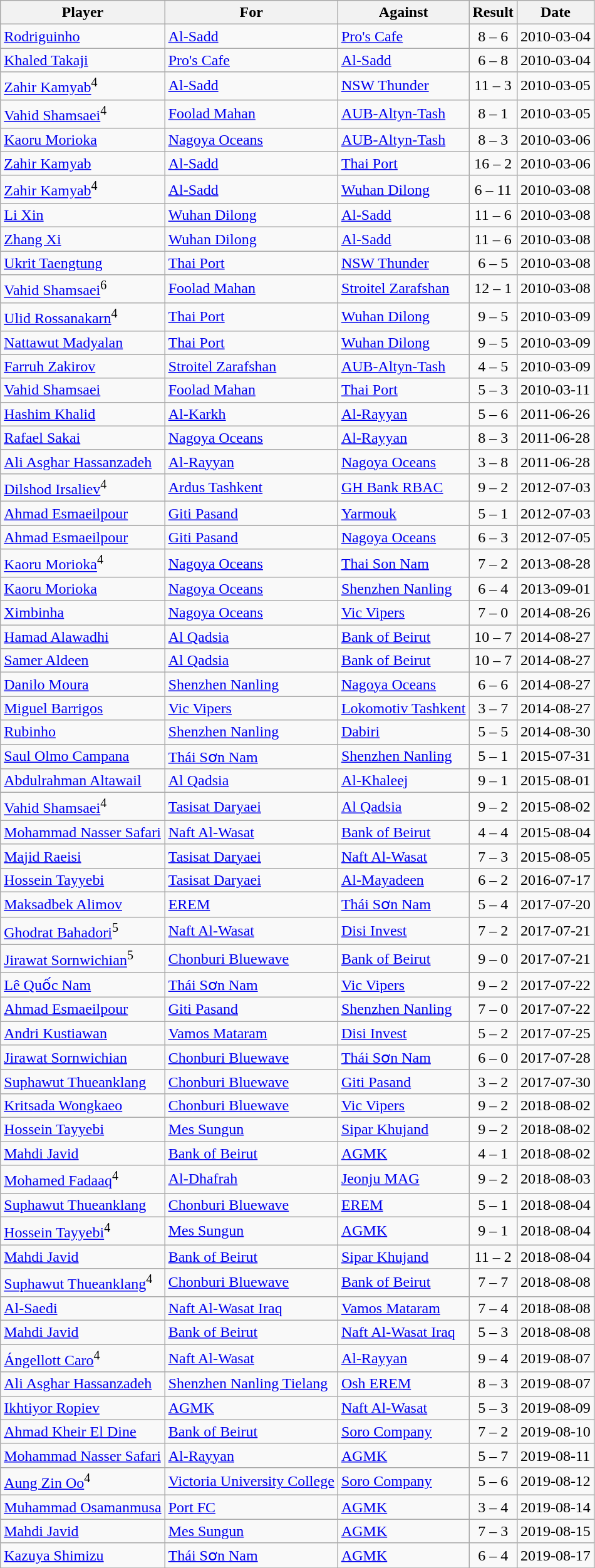<table class="wikitable sortable">
<tr>
<th>Player</th>
<th>For</th>
<th>Against</th>
<th style="text-align:center;">Result</th>
<th>Date</th>
</tr>
<tr>
<td> <a href='#'>Rodriguinho</a></td>
<td> <a href='#'>Al-Sadd</a></td>
<td> <a href='#'>Pro's Cafe</a></td>
<td align=center>8 – 6</td>
<td>2010-03-04</td>
</tr>
<tr>
<td> <a href='#'>Khaled Takaji</a></td>
<td> <a href='#'>Pro's Cafe</a></td>
<td> <a href='#'>Al-Sadd</a></td>
<td align=center>6 – 8</td>
<td>2010-03-04</td>
</tr>
<tr>
<td> <a href='#'>Zahir Kamyab</a><sup>4</sup></td>
<td> <a href='#'>Al-Sadd</a></td>
<td> <a href='#'>NSW Thunder</a></td>
<td align=center>11 – 3</td>
<td>2010-03-05</td>
</tr>
<tr>
<td> <a href='#'>Vahid Shamsaei</a><sup>4</sup></td>
<td> <a href='#'>Foolad Mahan</a></td>
<td> <a href='#'>AUB-Altyn-Tash</a></td>
<td align=center>8 – 1</td>
<td>2010-03-05</td>
</tr>
<tr>
<td> <a href='#'>Kaoru Morioka</a></td>
<td> <a href='#'>Nagoya Oceans</a></td>
<td> <a href='#'>AUB-Altyn-Tash</a></td>
<td align=center>8 – 3</td>
<td>2010-03-06</td>
</tr>
<tr>
<td> <a href='#'>Zahir Kamyab</a></td>
<td> <a href='#'>Al-Sadd</a></td>
<td> <a href='#'>Thai Port</a></td>
<td align=center>16 – 2</td>
<td>2010-03-06</td>
</tr>
<tr>
<td> <a href='#'>Zahir Kamyab</a><sup>4</sup></td>
<td> <a href='#'>Al-Sadd</a></td>
<td> <a href='#'>Wuhan Dilong</a></td>
<td align=center>6 – 11</td>
<td>2010-03-08</td>
</tr>
<tr>
<td> <a href='#'>Li Xin</a></td>
<td> <a href='#'>Wuhan Dilong</a></td>
<td> <a href='#'>Al-Sadd</a></td>
<td align=center>11 – 6</td>
<td>2010-03-08</td>
</tr>
<tr>
<td> <a href='#'>Zhang Xi</a></td>
<td> <a href='#'>Wuhan Dilong</a></td>
<td> <a href='#'>Al-Sadd</a></td>
<td align=center>11 – 6</td>
<td>2010-03-08</td>
</tr>
<tr>
<td> <a href='#'>Ukrit Taengtung</a></td>
<td> <a href='#'>Thai Port</a></td>
<td> <a href='#'>NSW Thunder</a></td>
<td align=center>6 – 5</td>
<td>2010-03-08</td>
</tr>
<tr>
<td> <a href='#'>Vahid Shamsaei</a><sup>6</sup></td>
<td> <a href='#'>Foolad Mahan</a></td>
<td> <a href='#'>Stroitel Zarafshan</a></td>
<td align=center>12 – 1</td>
<td>2010-03-08</td>
</tr>
<tr>
<td> <a href='#'>Ulid Rossanakarn</a><sup>4</sup></td>
<td> <a href='#'>Thai Port</a></td>
<td> <a href='#'>Wuhan Dilong</a></td>
<td align=center>9 – 5</td>
<td>2010-03-09</td>
</tr>
<tr>
<td> <a href='#'>Nattawut Madyalan</a></td>
<td> <a href='#'>Thai Port</a></td>
<td> <a href='#'>Wuhan Dilong</a></td>
<td align=center>9 – 5</td>
<td>2010-03-09</td>
</tr>
<tr>
<td> <a href='#'>Farruh Zakirov</a></td>
<td> <a href='#'>Stroitel Zarafshan</a></td>
<td> <a href='#'>AUB-Altyn-Tash</a></td>
<td align=center>4 – 5</td>
<td>2010-03-09</td>
</tr>
<tr>
<td> <a href='#'>Vahid Shamsaei</a></td>
<td> <a href='#'>Foolad Mahan</a></td>
<td> <a href='#'>Thai Port</a></td>
<td align=center>5 – 3</td>
<td>2010-03-11</td>
</tr>
<tr>
<td> <a href='#'>Hashim Khalid</a></td>
<td> <a href='#'>Al-Karkh</a></td>
<td> <a href='#'>Al-Rayyan</a></td>
<td align=center>5 – 6</td>
<td>2011-06-26</td>
</tr>
<tr>
<td> <a href='#'>Rafael Sakai</a></td>
<td> <a href='#'>Nagoya Oceans</a></td>
<td> <a href='#'>Al-Rayyan</a></td>
<td align=center>8 – 3</td>
<td>2011-06-28</td>
</tr>
<tr>
<td> <a href='#'>Ali Asghar Hassanzadeh</a></td>
<td> <a href='#'>Al-Rayyan</a></td>
<td> <a href='#'>Nagoya Oceans</a></td>
<td align=center>3 – 8</td>
<td>2011-06-28</td>
</tr>
<tr>
<td> <a href='#'>Dilshod Irsaliev</a><sup>4</sup></td>
<td> <a href='#'>Ardus Tashkent</a></td>
<td> <a href='#'>GH Bank RBAC</a></td>
<td align=center>9 – 2</td>
<td>2012-07-03</td>
</tr>
<tr>
<td> <a href='#'>Ahmad Esmaeilpour</a></td>
<td> <a href='#'>Giti Pasand</a></td>
<td> <a href='#'>Yarmouk</a></td>
<td align=center>5 – 1</td>
<td>2012-07-03</td>
</tr>
<tr>
<td> <a href='#'>Ahmad Esmaeilpour</a></td>
<td> <a href='#'>Giti Pasand</a></td>
<td> <a href='#'>Nagoya Oceans</a></td>
<td align=center>6 – 3</td>
<td>2012-07-05</td>
</tr>
<tr>
<td> <a href='#'>Kaoru Morioka</a><sup>4</sup></td>
<td> <a href='#'>Nagoya Oceans</a></td>
<td> <a href='#'>Thai Son Nam</a></td>
<td align=center>7 – 2</td>
<td>2013-08-28</td>
</tr>
<tr>
<td> <a href='#'>Kaoru Morioka</a></td>
<td> <a href='#'>Nagoya Oceans</a></td>
<td> <a href='#'>Shenzhen Nanling</a></td>
<td align=center>6 – 4</td>
<td>2013-09-01</td>
</tr>
<tr>
<td> <a href='#'>Ximbinha</a></td>
<td> <a href='#'>Nagoya Oceans</a></td>
<td> <a href='#'>Vic Vipers</a></td>
<td align=center>7 – 0</td>
<td>2014-08-26</td>
</tr>
<tr>
<td> <a href='#'>Hamad Alawadhi</a></td>
<td> <a href='#'>Al Qadsia</a></td>
<td> <a href='#'>Bank of Beirut</a></td>
<td align=center>10 – 7</td>
<td>2014-08-27</td>
</tr>
<tr>
<td> <a href='#'>Samer Aldeen</a></td>
<td> <a href='#'>Al Qadsia</a></td>
<td> <a href='#'>Bank of Beirut</a></td>
<td align=center>10 – 7</td>
<td>2014-08-27</td>
</tr>
<tr>
<td> <a href='#'>Danilo Moura</a></td>
<td> <a href='#'>Shenzhen Nanling</a></td>
<td> <a href='#'>Nagoya Oceans</a></td>
<td align=center>6 – 6</td>
<td>2014-08-27</td>
</tr>
<tr>
<td> <a href='#'>Miguel Barrigos</a></td>
<td> <a href='#'>Vic Vipers</a></td>
<td> <a href='#'>Lokomotiv Tashkent</a></td>
<td align=center>3 – 7</td>
<td>2014-08-27</td>
</tr>
<tr>
<td> <a href='#'>Rubinho</a></td>
<td> <a href='#'>Shenzhen Nanling</a></td>
<td> <a href='#'>Dabiri</a></td>
<td align=center>5 – 5</td>
<td>2014-08-30</td>
</tr>
<tr>
<td> <a href='#'>Saul Olmo Campana</a></td>
<td> <a href='#'>Thái Sơn Nam</a></td>
<td> <a href='#'>Shenzhen Nanling</a></td>
<td align=center>5 – 1</td>
<td>2015-07-31</td>
</tr>
<tr>
<td> <a href='#'>Abdulrahman Altawail</a></td>
<td> <a href='#'>Al Qadsia</a></td>
<td> <a href='#'>Al-Khaleej</a></td>
<td align=center>9 – 1</td>
<td>2015-08-01</td>
</tr>
<tr>
<td> <a href='#'>Vahid Shamsaei</a><sup>4</sup></td>
<td> <a href='#'>Tasisat Daryaei</a></td>
<td> <a href='#'>Al Qadsia</a></td>
<td align=center>9 – 2</td>
<td>2015-08-02</td>
</tr>
<tr>
<td> <a href='#'>Mohammad Nasser Safari</a></td>
<td> <a href='#'>Naft Al-Wasat</a></td>
<td> <a href='#'>Bank of Beirut</a></td>
<td align=center>4 – 4</td>
<td>2015-08-04</td>
</tr>
<tr>
<td> <a href='#'>Majid Raeisi</a></td>
<td> <a href='#'>Tasisat Daryaei</a></td>
<td> <a href='#'>Naft Al-Wasat</a></td>
<td align=center>7 – 3</td>
<td>2015-08-05</td>
</tr>
<tr>
<td> <a href='#'>Hossein Tayyebi</a></td>
<td> <a href='#'>Tasisat Daryaei</a></td>
<td> <a href='#'>Al-Mayadeen</a></td>
<td align=center>6 – 2</td>
<td>2016-07-17</td>
</tr>
<tr>
<td> <a href='#'>Maksadbek Alimov</a></td>
<td> <a href='#'>EREM</a></td>
<td> <a href='#'>Thái Sơn Nam</a></td>
<td align=center>5 – 4</td>
<td>2017-07-20</td>
</tr>
<tr>
<td> <a href='#'>Ghodrat Bahadori</a><sup>5</sup></td>
<td> <a href='#'>Naft Al-Wasat</a></td>
<td> <a href='#'>Disi Invest</a></td>
<td align=center>7 – 2</td>
<td>2017-07-21</td>
</tr>
<tr>
<td> <a href='#'>Jirawat Sornwichian</a><sup>5</sup></td>
<td> <a href='#'>Chonburi Bluewave</a></td>
<td> <a href='#'>Bank of Beirut</a></td>
<td align=center>9 – 0</td>
<td>2017-07-21</td>
</tr>
<tr>
<td> <a href='#'>Lê Quốc Nam</a></td>
<td> <a href='#'>Thái Sơn Nam</a></td>
<td> <a href='#'>Vic Vipers</a></td>
<td align=center>9 – 2</td>
<td>2017-07-22</td>
</tr>
<tr>
<td> <a href='#'>Ahmad Esmaeilpour</a></td>
<td> <a href='#'>Giti Pasand</a></td>
<td> <a href='#'>Shenzhen Nanling</a></td>
<td align=center>7 – 0</td>
<td>2017-07-22</td>
</tr>
<tr>
<td> <a href='#'>Andri Kustiawan</a></td>
<td> <a href='#'>Vamos Mataram</a></td>
<td> <a href='#'>Disi Invest</a></td>
<td align=center>5 – 2</td>
<td>2017-07-25</td>
</tr>
<tr>
<td> <a href='#'>Jirawat Sornwichian</a></td>
<td> <a href='#'>Chonburi Bluewave</a></td>
<td> <a href='#'>Thái Sơn Nam</a></td>
<td align=center>6 – 0</td>
<td>2017-07-28</td>
</tr>
<tr>
<td> <a href='#'>Suphawut Thueanklang</a></td>
<td> <a href='#'>Chonburi Bluewave</a></td>
<td> <a href='#'>Giti Pasand</a></td>
<td align=center>3 – 2</td>
<td>2017-07-30</td>
</tr>
<tr>
<td> <a href='#'>Kritsada Wongkaeo</a></td>
<td> <a href='#'>Chonburi Bluewave</a></td>
<td> <a href='#'>Vic Vipers</a></td>
<td align=center>9 – 2</td>
<td>2018-08-02</td>
</tr>
<tr>
<td> <a href='#'>Hossein Tayyebi</a></td>
<td> <a href='#'>Mes Sungun</a></td>
<td> <a href='#'>Sipar Khujand</a></td>
<td align=center>9 – 2</td>
<td>2018-08-02</td>
</tr>
<tr>
<td> <a href='#'>Mahdi Javid</a></td>
<td> <a href='#'>Bank of Beirut</a></td>
<td> <a href='#'>AGMK</a></td>
<td align=center>4 – 1</td>
<td>2018-08-02</td>
</tr>
<tr>
<td> <a href='#'>Mohamed Fadaaq</a><sup>4</sup></td>
<td> <a href='#'>Al-Dhafrah</a></td>
<td> <a href='#'>Jeonju MAG</a></td>
<td align=center>9 – 2</td>
<td>2018-08-03</td>
</tr>
<tr>
<td> <a href='#'>Suphawut Thueanklang</a></td>
<td> <a href='#'>Chonburi Bluewave</a></td>
<td> <a href='#'>EREM</a></td>
<td align=center>5 – 1</td>
<td>2018-08-04</td>
</tr>
<tr>
<td> <a href='#'>Hossein Tayyebi</a><sup>4</sup></td>
<td> <a href='#'>Mes Sungun</a></td>
<td> <a href='#'>AGMK</a></td>
<td align=center>9 – 1</td>
<td>2018-08-04</td>
</tr>
<tr>
<td> <a href='#'>Mahdi Javid</a></td>
<td> <a href='#'>Bank of Beirut</a></td>
<td> <a href='#'>Sipar Khujand</a></td>
<td align=center>11 – 2</td>
<td>2018-08-04</td>
</tr>
<tr>
<td> <a href='#'>Suphawut Thueanklang</a><sup>4</sup></td>
<td> <a href='#'>Chonburi Bluewave</a></td>
<td> <a href='#'>Bank of Beirut</a></td>
<td align=center>7 – 7</td>
<td>2018-08-08</td>
</tr>
<tr>
<td> <a href='#'>Al-Saedi</a></td>
<td> <a href='#'>Naft Al-Wasat Iraq</a></td>
<td> <a href='#'>Vamos Mataram</a></td>
<td align=center>7 – 4</td>
<td>2018-08-08</td>
</tr>
<tr>
<td> <a href='#'>Mahdi Javid</a></td>
<td> <a href='#'>Bank of Beirut</a></td>
<td> <a href='#'>Naft Al-Wasat Iraq</a></td>
<td align=center>5 – 3</td>
<td>2018-08-08</td>
</tr>
<tr>
<td> <a href='#'>Ángellott Caro</a><sup>4</sup></td>
<td> <a href='#'>Naft Al-Wasat</a></td>
<td> <a href='#'>Al-Rayyan</a></td>
<td align=center>9 – 4</td>
<td>2019-08-07</td>
</tr>
<tr>
<td> <a href='#'>Ali Asghar Hassanzadeh</a></td>
<td> <a href='#'>Shenzhen Nanling Tielang</a></td>
<td> <a href='#'>Osh EREM</a></td>
<td align=center>8 – 3</td>
<td>2019-08-07</td>
</tr>
<tr>
<td> <a href='#'>Ikhtiyor Ropiev</a></td>
<td> <a href='#'>AGMK</a></td>
<td> <a href='#'>Naft Al-Wasat</a></td>
<td align=center>5 – 3</td>
<td>2019-08-09</td>
</tr>
<tr>
<td> <a href='#'>Ahmad Kheir El Dine</a></td>
<td> <a href='#'>Bank of Beirut</a></td>
<td> <a href='#'>Soro Company</a></td>
<td align=center>7 – 2</td>
<td>2019-08-10</td>
</tr>
<tr>
<td> <a href='#'>Mohammad Nasser Safari</a></td>
<td> <a href='#'>Al-Rayyan</a></td>
<td> <a href='#'>AGMK</a></td>
<td align=center>5 – 7</td>
<td>2019-08-11</td>
</tr>
<tr>
<td> <a href='#'>Aung Zin Oo</a><sup>4</sup></td>
<td> <a href='#'>Victoria University College</a></td>
<td> <a href='#'>Soro Company</a></td>
<td align=center>5 – 6</td>
<td>2019-08-12</td>
</tr>
<tr>
<td> <a href='#'>Muhammad Osamanmusa</a></td>
<td> <a href='#'>Port FC</a></td>
<td> <a href='#'>AGMK</a></td>
<td align=center>3 – 4</td>
<td>2019-08-14</td>
</tr>
<tr>
<td> <a href='#'>Mahdi Javid</a></td>
<td> <a href='#'>Mes Sungun</a></td>
<td> <a href='#'>AGMK</a></td>
<td align=center>7 – 3</td>
<td>2019-08-15</td>
</tr>
<tr>
<td> <a href='#'>Kazuya Shimizu</a></td>
<td> <a href='#'>Thái Sơn Nam</a></td>
<td> <a href='#'>AGMK</a></td>
<td align=center>6 – 4</td>
<td>2019-08-17</td>
</tr>
<tr>
</tr>
</table>
